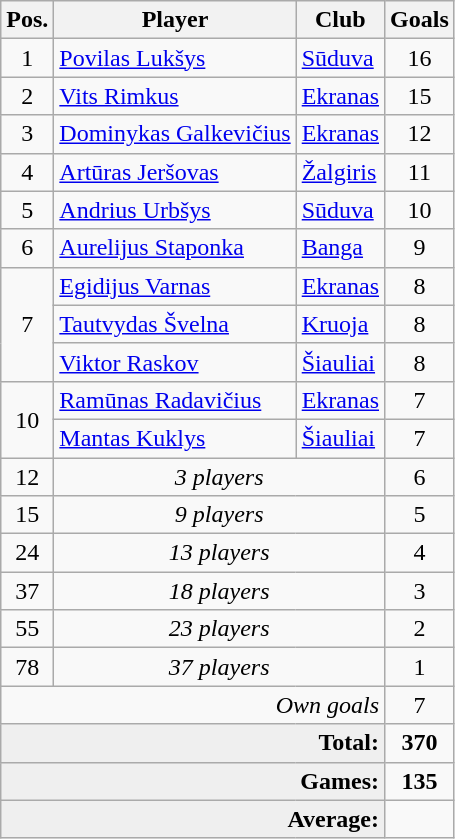<table class="wikitable">
<tr>
<th>Pos.</th>
<th>Player</th>
<th>Club</th>
<th>Goals</th>
</tr>
<tr>
<td rowspan=1 align="center">1</td>
<td> <a href='#'>Povilas Lukšys</a></td>
<td><a href='#'>Sūduva</a></td>
<td rowspan=1 align="center">16</td>
</tr>
<tr>
<td rowspan=1 align="center">2</td>
<td> <a href='#'>Vits Rimkus</a></td>
<td><a href='#'>Ekranas</a></td>
<td rowspan=1 align="center">15</td>
</tr>
<tr>
<td rowspan=1 align="center">3</td>
<td> <a href='#'>Dominykas Galkevičius</a></td>
<td><a href='#'>Ekranas</a></td>
<td rowspan=1 align="center">12</td>
</tr>
<tr>
<td rowspan=1 align="center">4</td>
<td> <a href='#'>Artūras Jeršovas</a></td>
<td><a href='#'>Žalgiris</a></td>
<td rowspan=1 align="center">11</td>
</tr>
<tr>
<td rowspan=1 align="center">5</td>
<td> <a href='#'>Andrius Urbšys</a></td>
<td><a href='#'>Sūduva</a></td>
<td rowspan=1 align="center">10</td>
</tr>
<tr>
<td rowspan=1 align="center">6</td>
<td> <a href='#'>Aurelijus Staponka</a></td>
<td><a href='#'>Banga</a></td>
<td rowspan=1 align="center">9</td>
</tr>
<tr>
<td rowspan=3 align="center">7</td>
<td> <a href='#'>Egidijus Varnas</a></td>
<td><a href='#'>Ekranas</a></td>
<td align="center">8</td>
</tr>
<tr>
<td> <a href='#'>Tautvydas Švelna</a></td>
<td><a href='#'>Kruoja</a></td>
<td align="center">8</td>
</tr>
<tr>
<td> <a href='#'>Viktor Raskov</a></td>
<td><a href='#'>Šiauliai</a></td>
<td align="center">8</td>
</tr>
<tr>
<td rowspan=2 align="center">10</td>
<td> <a href='#'>Ramūnas Radavičius</a></td>
<td><a href='#'>Ekranas</a></td>
<td align="center">7</td>
</tr>
<tr>
<td> <a href='#'>Mantas Kuklys</a></td>
<td><a href='#'>Šiauliai</a></td>
<td align="center">7</td>
</tr>
<tr>
<td rowspan=1 align="center">12</td>
<td colspan=2 align="center"><em>3 players</em></td>
<td rowspan=1 align="center">6</td>
</tr>
<tr>
<td rowspan=1 align="center">15</td>
<td colspan=2 align="center"><em>9 players</em></td>
<td rowspan=1 align="center">5</td>
</tr>
<tr>
<td rowspan=1 align="center">24</td>
<td colspan=2 align="center"><em>13 players</em></td>
<td rowspan=1 align="center">4</td>
</tr>
<tr>
<td rowspan=1 align="center">37</td>
<td colspan=2 align="center"><em>18 players</em></td>
<td rowspan=1 align="center">3</td>
</tr>
<tr>
<td rowspan=1 align="center">55</td>
<td colspan=2 align="center"><em>23 players</em></td>
<td rowspan=1 align="center">2</td>
</tr>
<tr>
<td rowspan=1 align="center">78</td>
<td colspan=2 align="center"><em>37 players</em></td>
<td rowspan=1 align="center">1</td>
</tr>
<tr>
<td colspan=3 align="right"><em>Own goals</em></td>
<td rowspan=1 align="center">7</td>
</tr>
<tr>
<td bgcolor="#EFEFEF" colspan=3 align="right"><strong>Total:</strong></td>
<td align="center"><strong>370</strong></td>
</tr>
<tr>
<td bgcolor="#EFEFEF" colspan=3 align="right"><strong>Games:</strong></td>
<td align="center"><strong>135</strong></td>
</tr>
<tr>
<td bgcolor="#EFEFEF" colspan=3 align="right"><strong>Average:</strong></td>
<td align="center"><strong></strong></td>
</tr>
</table>
